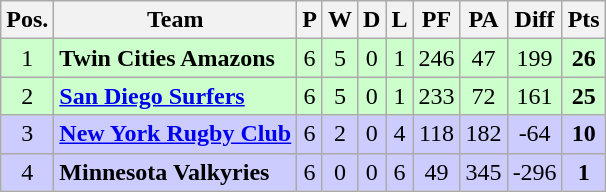<table class="wikitable" style="text-align: center;">
<tr>
<th>Pos.</th>
<th>Team</th>
<th>P</th>
<th>W</th>
<th>D</th>
<th>L</th>
<th>PF</th>
<th>PA</th>
<th>Diff</th>
<th>Pts</th>
</tr>
<tr bgcolor="ccffcc">
<td>1</td>
<td align="left"><strong>Twin Cities Amazons</strong></td>
<td>6</td>
<td>5</td>
<td>0</td>
<td>1</td>
<td>246</td>
<td>47</td>
<td>199</td>
<td><strong>26</strong></td>
</tr>
<tr bgcolor="ccffcc">
<td>2</td>
<td align="left"><strong><a href='#'>San Diego Surfers</a></strong></td>
<td>6</td>
<td>5</td>
<td>0</td>
<td>1</td>
<td>233</td>
<td>72</td>
<td>161</td>
<td><strong>25</strong></td>
</tr>
<tr bgcolor="ccccff">
<td>3</td>
<td align="left"><strong><a href='#'>New York Rugby Club</a></strong></td>
<td>6</td>
<td>2</td>
<td>0</td>
<td>4</td>
<td>118</td>
<td>182</td>
<td>-64</td>
<td><strong>10</strong></td>
</tr>
<tr bgcolor="ccccff">
<td>4</td>
<td align="left"><strong>Minnesota Valkyries</strong></td>
<td>6</td>
<td>0</td>
<td>0</td>
<td>6</td>
<td>49</td>
<td>345</td>
<td>-296</td>
<td><strong>1</strong></td>
</tr>
</table>
